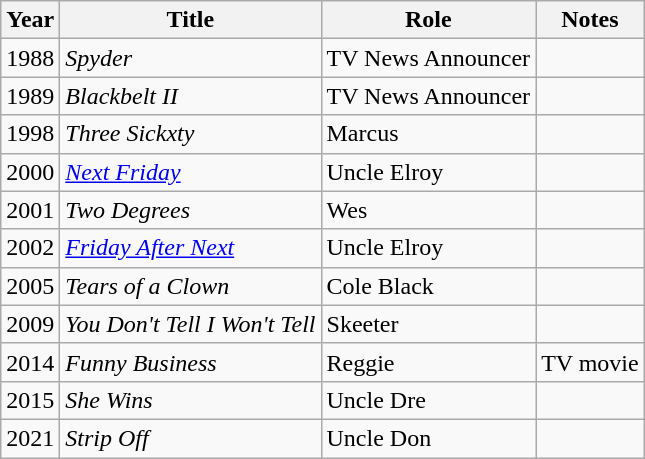<table class="wikitable sortable">
<tr>
<th>Year</th>
<th>Title</th>
<th>Role</th>
<th class="unsortable">Notes</th>
</tr>
<tr>
<td>1988</td>
<td><em>Spyder</em></td>
<td>TV News Announcer</td>
<td></td>
</tr>
<tr>
<td>1989</td>
<td><em>Blackbelt II</em></td>
<td>TV News Announcer</td>
<td></td>
</tr>
<tr>
<td>1998</td>
<td><em>Three Sickxty</em></td>
<td>Marcus</td>
<td></td>
</tr>
<tr>
<td>2000</td>
<td><em><a href='#'>Next Friday</a></em></td>
<td>Uncle Elroy</td>
<td></td>
</tr>
<tr>
<td>2001</td>
<td><em>Two Degrees</em></td>
<td>Wes</td>
<td></td>
</tr>
<tr>
<td>2002</td>
<td><em><a href='#'>Friday After Next</a></em></td>
<td>Uncle Elroy</td>
<td></td>
</tr>
<tr>
<td>2005</td>
<td><em>Tears of a Clown</em></td>
<td>Cole Black</td>
<td></td>
</tr>
<tr>
<td>2009</td>
<td><em>You Don't Tell I Won't Tell</em></td>
<td>Skeeter</td>
<td></td>
</tr>
<tr>
<td>2014</td>
<td><em>Funny Business</em></td>
<td>Reggie</td>
<td>TV movie</td>
</tr>
<tr>
<td>2015</td>
<td><em>She Wins</em></td>
<td>Uncle Dre</td>
<td></td>
</tr>
<tr>
<td>2021</td>
<td><em>Strip Off</em></td>
<td>Uncle Don</td>
<td></td>
</tr>
</table>
